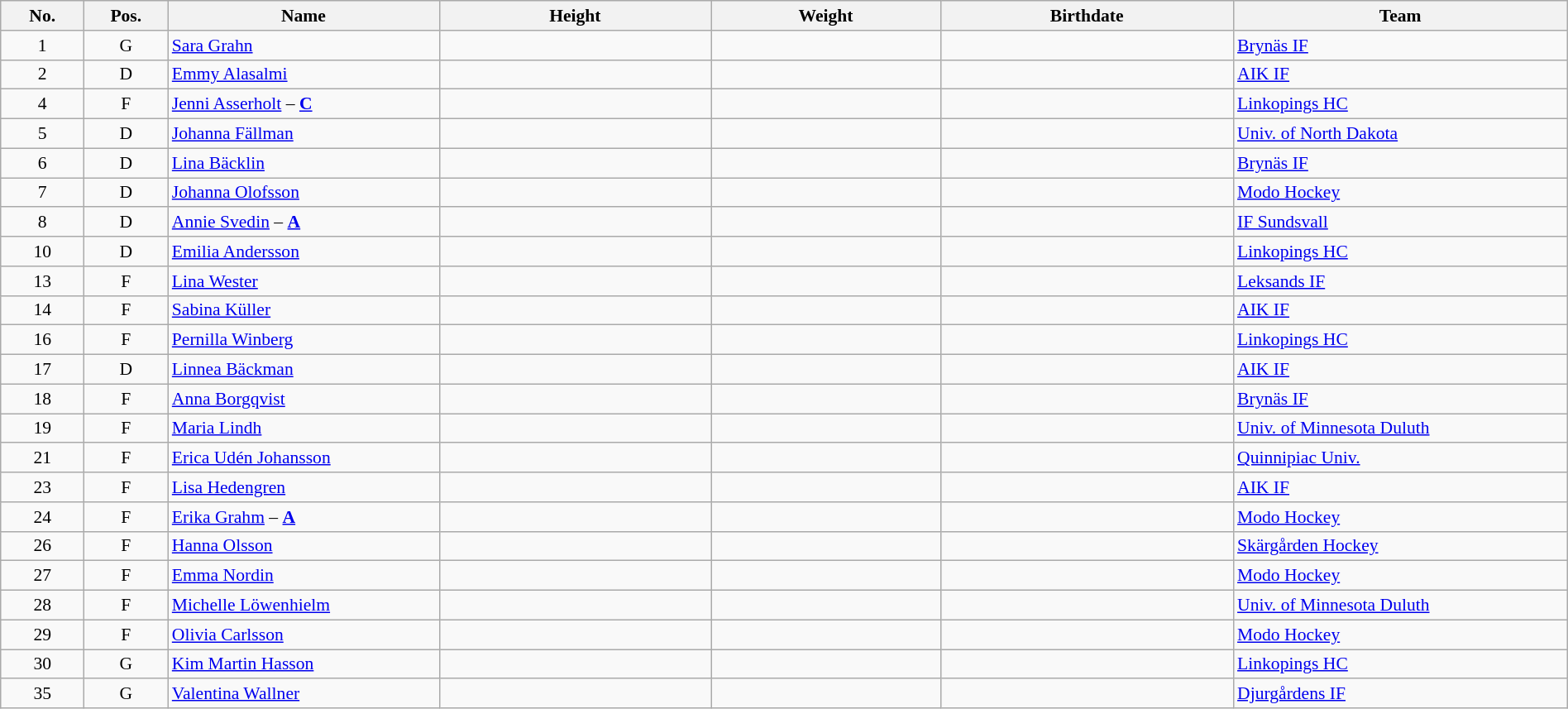<table width="100%" class="wikitable sortable" style="font-size: 90%; text-align: center;">
<tr>
<th style="width:  4%;">No.</th>
<th style="width:  4%;">Pos.</th>
<th style="width: 13%;">Name</th>
<th style="width: 13%;">Height</th>
<th style="width: 11%;">Weight</th>
<th style="width: 14%;">Birthdate</th>
<th style="width: 16%;">Team</th>
</tr>
<tr>
<td>1</td>
<td>G</td>
<td align=left><a href='#'>Sara Grahn</a></td>
<td></td>
<td></td>
<td></td>
<td style="text-align:left;"> <a href='#'>Brynäs IF</a></td>
</tr>
<tr>
<td>2</td>
<td>D</td>
<td align=left><a href='#'>Emmy Alasalmi</a></td>
<td></td>
<td></td>
<td></td>
<td style="text-align:left;"> <a href='#'>AIK IF</a></td>
</tr>
<tr>
<td>4</td>
<td>F</td>
<td align=left><a href='#'>Jenni Asserholt</a> – <strong><a href='#'>C</a></strong></td>
<td></td>
<td></td>
<td></td>
<td style="text-align:left;"> <a href='#'>Linkopings HC</a></td>
</tr>
<tr>
<td>5</td>
<td>D</td>
<td align=left><a href='#'>Johanna Fällman</a></td>
<td></td>
<td></td>
<td></td>
<td style="text-align:left;"> <a href='#'>Univ. of North Dakota</a></td>
</tr>
<tr>
<td>6</td>
<td>D</td>
<td align=left><a href='#'>Lina Bäcklin</a></td>
<td></td>
<td></td>
<td></td>
<td style="text-align:left;"> <a href='#'>Brynäs IF</a></td>
</tr>
<tr>
<td>7</td>
<td>D</td>
<td align=left><a href='#'>Johanna Olofsson</a></td>
<td></td>
<td></td>
<td></td>
<td style="text-align:left;"> <a href='#'>Modo Hockey</a></td>
</tr>
<tr>
<td>8</td>
<td>D</td>
<td align=left><a href='#'>Annie Svedin</a> – <strong><a href='#'>A</a></strong></td>
<td></td>
<td></td>
<td></td>
<td style="text-align:left;"> <a href='#'>IF Sundsvall</a></td>
</tr>
<tr>
<td>10</td>
<td>D</td>
<td align=left><a href='#'>Emilia Andersson</a></td>
<td></td>
<td></td>
<td></td>
<td style="text-align:left;"> <a href='#'>Linkopings HC</a></td>
</tr>
<tr>
<td>13</td>
<td>F</td>
<td align=left><a href='#'>Lina Wester</a></td>
<td></td>
<td></td>
<td></td>
<td style="text-align:left;"> <a href='#'>Leksands IF</a></td>
</tr>
<tr>
<td>14</td>
<td>F</td>
<td align=left><a href='#'>Sabina Küller</a></td>
<td></td>
<td></td>
<td></td>
<td style="text-align:left;"> <a href='#'>AIK IF</a></td>
</tr>
<tr>
<td>16</td>
<td>F</td>
<td align=left><a href='#'>Pernilla Winberg</a></td>
<td></td>
<td></td>
<td></td>
<td style="text-align:left;"> <a href='#'>Linkopings HC</a></td>
</tr>
<tr>
<td>17</td>
<td>D</td>
<td align=left><a href='#'>Linnea Bäckman</a></td>
<td></td>
<td></td>
<td></td>
<td style="text-align:left;"> <a href='#'>AIK IF</a></td>
</tr>
<tr>
<td>18</td>
<td>F</td>
<td align=left><a href='#'>Anna Borgqvist</a></td>
<td></td>
<td></td>
<td></td>
<td style="text-align:left;"> <a href='#'>Brynäs IF</a></td>
</tr>
<tr>
<td>19</td>
<td>F</td>
<td align=left><a href='#'>Maria Lindh</a></td>
<td></td>
<td></td>
<td></td>
<td style="text-align:left;"> <a href='#'>Univ. of Minnesota Duluth</a></td>
</tr>
<tr>
<td>21</td>
<td>F</td>
<td align=left><a href='#'>Erica Udén Johansson</a></td>
<td></td>
<td></td>
<td></td>
<td style="text-align:left;"> <a href='#'>Quinnipiac Univ.</a></td>
</tr>
<tr>
<td>23</td>
<td>F</td>
<td align=left><a href='#'>Lisa Hedengren</a></td>
<td></td>
<td></td>
<td></td>
<td style="text-align:left;"> <a href='#'>AIK IF</a></td>
</tr>
<tr>
<td>24</td>
<td>F</td>
<td align=left><a href='#'>Erika Grahm</a> – <strong><a href='#'>A</a></strong></td>
<td></td>
<td></td>
<td></td>
<td style="text-align:left;"> <a href='#'>Modo Hockey</a></td>
</tr>
<tr>
<td>26</td>
<td>F</td>
<td align=left><a href='#'>Hanna Olsson</a></td>
<td></td>
<td></td>
<td></td>
<td style="text-align:left;"> <a href='#'>Skärgården Hockey</a></td>
</tr>
<tr>
<td>27</td>
<td>F</td>
<td align=left><a href='#'>Emma Nordin</a></td>
<td></td>
<td></td>
<td></td>
<td style="text-align:left;"> <a href='#'>Modo Hockey</a></td>
</tr>
<tr>
<td>28</td>
<td>F</td>
<td align=left><a href='#'>Michelle Löwenhielm</a></td>
<td></td>
<td></td>
<td></td>
<td style="text-align:left;"> <a href='#'>Univ. of Minnesota Duluth</a></td>
</tr>
<tr>
<td>29</td>
<td>F</td>
<td align=left><a href='#'>Olivia Carlsson</a></td>
<td></td>
<td></td>
<td></td>
<td style="text-align:left;"> <a href='#'>Modo Hockey</a></td>
</tr>
<tr>
<td>30</td>
<td>G</td>
<td align=left><a href='#'>Kim Martin Hasson</a></td>
<td></td>
<td></td>
<td></td>
<td style="text-align:left;"> <a href='#'>Linkopings HC</a></td>
</tr>
<tr>
<td>35</td>
<td>G</td>
<td align=left><a href='#'>Valentina Wallner</a></td>
<td></td>
<td></td>
<td></td>
<td style="text-align:left;"> <a href='#'>Djurgårdens IF</a></td>
</tr>
</table>
